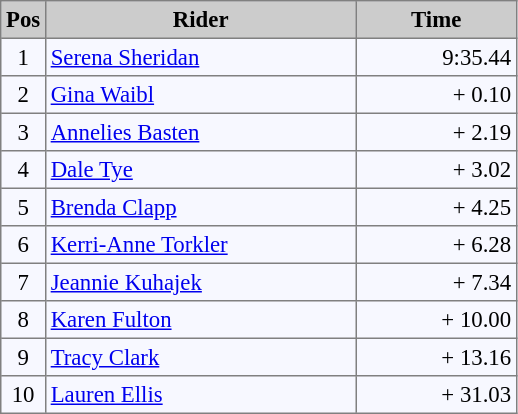<table bgcolor="#f7f8ff" cellpadding="3" cellspacing="0" border="1" style="font-size: 95%; border: gray solid 1px; border-collapse: collapse;">
<tr bgcolor="#CCCCCC">
<td align="center" width="20"><strong>Pos</strong></td>
<td align="center" width="200"><strong>Rider</strong></td>
<td align="center" width="100"><strong>Time</strong></td>
</tr>
<tr valign=top>
<td align=center>1</td>
<td> <a href='#'>Serena Sheridan</a></td>
<td align=right>9:35.44</td>
</tr>
<tr valign=top>
<td align=center>2</td>
<td> <a href='#'>Gina Waibl</a></td>
<td align=right>+ 0.10</td>
</tr>
<tr valign=top>
<td align=center>3</td>
<td> <a href='#'>Annelies Basten</a></td>
<td align=right>+ 2.19</td>
</tr>
<tr valign=top>
<td align=center>4</td>
<td> <a href='#'>Dale Tye</a></td>
<td align=right>+ 3.02</td>
</tr>
<tr valign=top>
<td align=center>5</td>
<td> <a href='#'>Brenda Clapp</a></td>
<td align=right>+ 4.25</td>
</tr>
<tr valign=top>
<td align=center>6</td>
<td> <a href='#'>Kerri-Anne Torkler</a></td>
<td align=right>+ 6.28</td>
</tr>
<tr valign=top>
<td align=center>7</td>
<td> <a href='#'>Jeannie Kuhajek</a></td>
<td align=right>+ 7.34</td>
</tr>
<tr valign=top>
<td align=center>8</td>
<td> <a href='#'>Karen Fulton</a></td>
<td align=right>+ 10.00</td>
</tr>
<tr valign=top>
<td align=center>9</td>
<td> <a href='#'>Tracy Clark</a></td>
<td align=right>+ 13.16</td>
</tr>
<tr valign=top>
<td align=center>10</td>
<td> <a href='#'>Lauren Ellis</a></td>
<td align=right>+ 31.03</td>
</tr>
</table>
